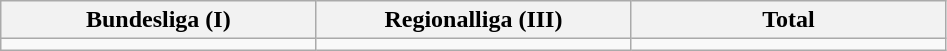<table class="wikitable">
<tr>
<th width="20%">Bundesliga (I)</th>
<th width="20%">Regionalliga (III)</th>
<th width="20%">Total</th>
</tr>
<tr>
<td></td>
<td></td>
<td></td>
</tr>
</table>
